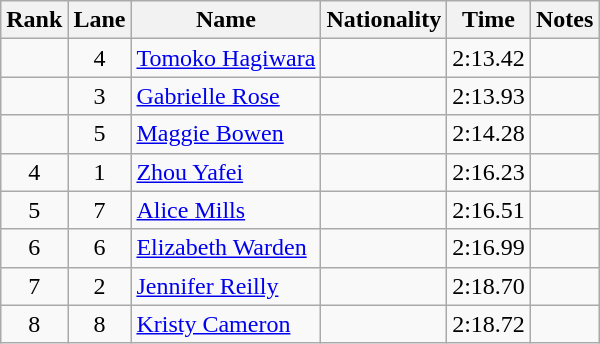<table class="wikitable sortable" style="text-align:center">
<tr>
<th>Rank</th>
<th>Lane</th>
<th>Name</th>
<th>Nationality</th>
<th>Time</th>
<th>Notes</th>
</tr>
<tr>
<td></td>
<td>4</td>
<td align=left><a href='#'>Tomoko Hagiwara</a></td>
<td align=left></td>
<td>2:13.42</td>
<td></td>
</tr>
<tr>
<td></td>
<td>3</td>
<td align=left><a href='#'>Gabrielle Rose</a></td>
<td align=left></td>
<td>2:13.93</td>
<td></td>
</tr>
<tr>
<td></td>
<td>5</td>
<td align=left><a href='#'>Maggie Bowen</a></td>
<td align=left></td>
<td>2:14.28</td>
<td></td>
</tr>
<tr>
<td>4</td>
<td>1</td>
<td align=left><a href='#'>Zhou Yafei</a></td>
<td align=left></td>
<td>2:16.23</td>
<td></td>
</tr>
<tr>
<td>5</td>
<td>7</td>
<td align=left><a href='#'>Alice Mills</a></td>
<td align=left></td>
<td>2:16.51</td>
<td></td>
</tr>
<tr>
<td>6</td>
<td>6</td>
<td align=left><a href='#'>Elizabeth Warden</a></td>
<td align=left></td>
<td>2:16.99</td>
<td></td>
</tr>
<tr>
<td>7</td>
<td>2</td>
<td align=left><a href='#'>Jennifer Reilly</a></td>
<td align=left></td>
<td>2:18.70</td>
<td></td>
</tr>
<tr>
<td>8</td>
<td>8</td>
<td align=left><a href='#'>Kristy Cameron</a></td>
<td align=left></td>
<td>2:18.72</td>
<td></td>
</tr>
</table>
